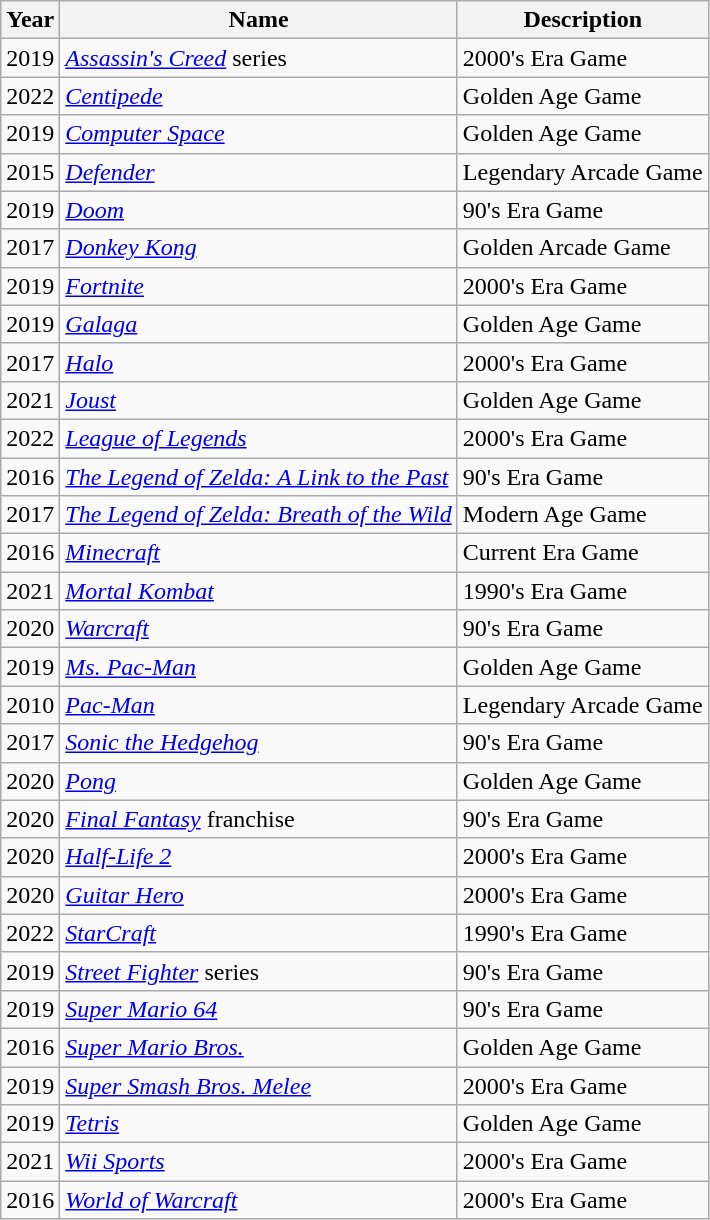<table class="wikitable sortable">
<tr>
<th>Year</th>
<th>Name</th>
<th>Description</th>
</tr>
<tr>
<td>2019</td>
<td><em><a href='#'>Assassin's Creed</a></em> series</td>
<td>2000's Era Game</td>
</tr>
<tr>
<td>2022</td>
<td><a href='#'><em>Centipede</em></a></td>
<td>Golden Age Game</td>
</tr>
<tr>
<td>2019</td>
<td><em><a href='#'>Computer Space</a></em></td>
<td>Golden Age Game</td>
</tr>
<tr>
<td>2015</td>
<td><em><a href='#'>Defender</a></em></td>
<td>Legendary Arcade Game</td>
</tr>
<tr>
<td>2019</td>
<td><em><a href='#'>Doom</a></em></td>
<td>90's Era Game</td>
</tr>
<tr>
<td>2017</td>
<td><em><a href='#'>Donkey Kong</a></em></td>
<td>Golden Arcade Game</td>
</tr>
<tr>
<td>2019</td>
<td><em><a href='#'>Fortnite</a></em></td>
<td>2000's Era Game</td>
</tr>
<tr>
<td>2019</td>
<td><em><a href='#'>Galaga</a></em></td>
<td>Golden Age Game</td>
</tr>
<tr>
<td>2017</td>
<td><em><a href='#'>Halo</a></em></td>
<td>2000's Era Game</td>
</tr>
<tr>
<td>2021</td>
<td><a href='#'><em>Joust</em></a></td>
<td>Golden Age Game</td>
</tr>
<tr>
<td>2022</td>
<td><em><a href='#'>League of Legends</a></em></td>
<td>2000's Era Game</td>
</tr>
<tr>
<td>2016</td>
<td><em><a href='#'>The Legend of Zelda: A Link to the Past</a></em></td>
<td>90's Era Game</td>
</tr>
<tr>
<td>2017</td>
<td><em><a href='#'>The Legend of Zelda: Breath of the Wild</a></em></td>
<td>Modern Age Game</td>
</tr>
<tr>
<td>2016</td>
<td><em><a href='#'>Minecraft</a></em></td>
<td>Current Era Game</td>
</tr>
<tr>
<td>2021</td>
<td><a href='#'><em>Mortal Kombat</em></a></td>
<td>1990's Era Game</td>
</tr>
<tr>
<td>2020</td>
<td><em><a href='#'>Warcraft</a></em></td>
<td>90's Era Game</td>
</tr>
<tr>
<td>2019</td>
<td><em><a href='#'>Ms. Pac-Man</a></em></td>
<td>Golden Age Game</td>
</tr>
<tr>
<td>2010</td>
<td><em><a href='#'>Pac-Man</a></em></td>
<td>Legendary Arcade Game</td>
</tr>
<tr>
<td>2017</td>
<td><em><a href='#'>Sonic the Hedgehog</a></em></td>
<td>90's Era Game</td>
</tr>
<tr>
<td>2020</td>
<td><em><a href='#'>Pong</a></em></td>
<td>Golden Age Game</td>
</tr>
<tr>
<td>2020</td>
<td><em><a href='#'>Final Fantasy</a></em> franchise</td>
<td>90's Era Game</td>
</tr>
<tr>
<td>2020</td>
<td><em><a href='#'>Half-Life 2</a></em></td>
<td>2000's Era Game</td>
</tr>
<tr>
<td>2020</td>
<td><em><a href='#'>Guitar Hero</a></em></td>
<td>2000's Era Game</td>
</tr>
<tr>
<td>2022</td>
<td><a href='#'><em>StarCraft</em></a></td>
<td>1990's Era Game</td>
</tr>
<tr>
<td>2019</td>
<td><em><a href='#'>Street Fighter</a></em> series</td>
<td>90's Era Game</td>
</tr>
<tr>
<td>2019</td>
<td><em><a href='#'>Super Mario 64</a></em></td>
<td>90's Era Game</td>
</tr>
<tr>
<td>2016</td>
<td><em><a href='#'>Super Mario Bros.</a></em></td>
<td>Golden Age Game</td>
</tr>
<tr>
<td>2019</td>
<td><em><a href='#'>Super Smash Bros. Melee</a></em></td>
<td>2000's Era Game</td>
</tr>
<tr>
<td>2019</td>
<td><em><a href='#'>Tetris</a></em></td>
<td>Golden Age Game</td>
</tr>
<tr>
<td>2021</td>
<td><em><a href='#'>Wii Sports</a></em></td>
<td>2000's Era Game</td>
</tr>
<tr>
<td>2016</td>
<td><em><a href='#'>World of Warcraft</a></em></td>
<td>2000's Era Game</td>
</tr>
</table>
